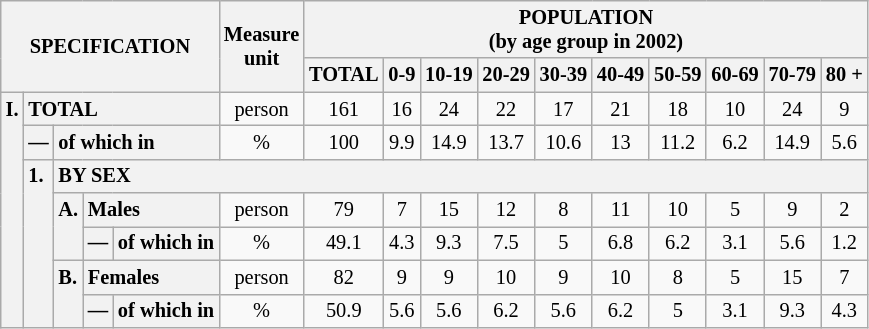<table class="wikitable" style="font-size:85%; text-align:center">
<tr>
<th rowspan="2" colspan="5">SPECIFICATION</th>
<th rowspan="2">Measure<br> unit</th>
<th colspan="10" rowspan="1">POPULATION<br> (by age group in 2002)</th>
</tr>
<tr>
<th>TOTAL</th>
<th>0-9</th>
<th>10-19</th>
<th>20-29</th>
<th>30-39</th>
<th>40-49</th>
<th>50-59</th>
<th>60-69</th>
<th>70-79</th>
<th>80 +</th>
</tr>
<tr>
<th style="text-align:left" valign="top" rowspan="7">I.</th>
<th style="text-align:left" colspan="4">TOTAL</th>
<td>person</td>
<td>161</td>
<td>16</td>
<td>24</td>
<td>22</td>
<td>17</td>
<td>21</td>
<td>18</td>
<td>10</td>
<td>24</td>
<td>9</td>
</tr>
<tr>
<th style="text-align:left" valign="top">—</th>
<th style="text-align:left" colspan="3">of which in</th>
<td>%</td>
<td>100</td>
<td>9.9</td>
<td>14.9</td>
<td>13.7</td>
<td>10.6</td>
<td>13</td>
<td>11.2</td>
<td>6.2</td>
<td>14.9</td>
<td>5.6</td>
</tr>
<tr>
<th style="text-align:left" valign="top" rowspan="5">1.</th>
<th style="text-align:left" colspan="14">BY SEX</th>
</tr>
<tr>
<th style="text-align:left" valign="top" rowspan="2">A.</th>
<th style="text-align:left" colspan="2">Males</th>
<td>person</td>
<td>79</td>
<td>7</td>
<td>15</td>
<td>12</td>
<td>8</td>
<td>11</td>
<td>10</td>
<td>5</td>
<td>9</td>
<td>2</td>
</tr>
<tr>
<th style="text-align:left" valign="top">—</th>
<th style="text-align:left" colspan="1">of which in</th>
<td>%</td>
<td>49.1</td>
<td>4.3</td>
<td>9.3</td>
<td>7.5</td>
<td>5</td>
<td>6.8</td>
<td>6.2</td>
<td>3.1</td>
<td>5.6</td>
<td>1.2</td>
</tr>
<tr>
<th style="text-align:left" valign="top" rowspan="2">B.</th>
<th style="text-align:left" colspan="2">Females</th>
<td>person</td>
<td>82</td>
<td>9</td>
<td>9</td>
<td>10</td>
<td>9</td>
<td>10</td>
<td>8</td>
<td>5</td>
<td>15</td>
<td>7</td>
</tr>
<tr>
<th style="text-align:left" valign="top">—</th>
<th style="text-align:left" colspan="1">of which in</th>
<td>%</td>
<td>50.9</td>
<td>5.6</td>
<td>5.6</td>
<td>6.2</td>
<td>5.6</td>
<td>6.2</td>
<td>5</td>
<td>3.1</td>
<td>9.3</td>
<td>4.3</td>
</tr>
</table>
